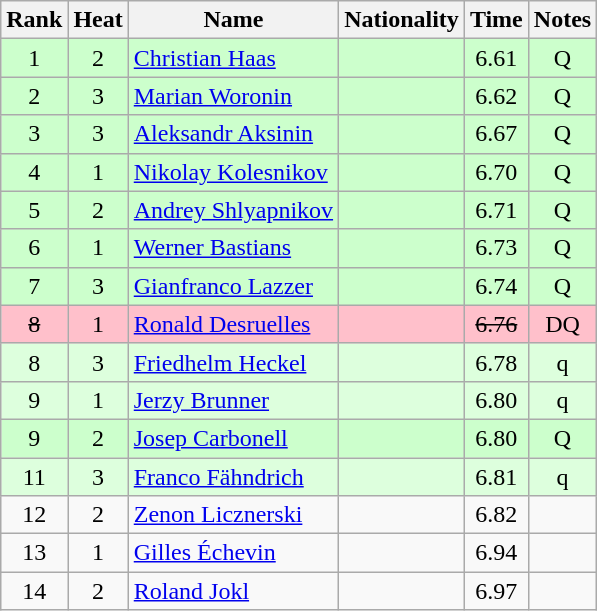<table class="wikitable sortable" style="text-align:center">
<tr>
<th>Rank</th>
<th>Heat</th>
<th>Name</th>
<th>Nationality</th>
<th>Time</th>
<th>Notes</th>
</tr>
<tr bgcolor=ccffcc>
<td>1</td>
<td>2</td>
<td align="left"><a href='#'>Christian Haas</a></td>
<td align=left></td>
<td>6.61</td>
<td>Q</td>
</tr>
<tr bgcolor=ccffcc>
<td>2</td>
<td>3</td>
<td align="left"><a href='#'>Marian Woronin</a></td>
<td align=left></td>
<td>6.62</td>
<td>Q</td>
</tr>
<tr bgcolor=ccffcc>
<td>3</td>
<td>3</td>
<td align="left"><a href='#'>Aleksandr Aksinin</a></td>
<td align=left></td>
<td>6.67</td>
<td>Q</td>
</tr>
<tr bgcolor=ccffcc>
<td>4</td>
<td>1</td>
<td align="left"><a href='#'>Nikolay Kolesnikov</a></td>
<td align=left></td>
<td>6.70</td>
<td>Q</td>
</tr>
<tr bgcolor=ccffcc>
<td>5</td>
<td>2</td>
<td align="left"><a href='#'>Andrey Shlyapnikov</a></td>
<td align=left></td>
<td>6.71</td>
<td>Q</td>
</tr>
<tr bgcolor=ccffcc>
<td>6</td>
<td>1</td>
<td align="left"><a href='#'>Werner Bastians</a></td>
<td align=left></td>
<td>6.73</td>
<td>Q</td>
</tr>
<tr bgcolor=ccffcc>
<td>7</td>
<td>3</td>
<td align="left"><a href='#'>Gianfranco Lazzer</a></td>
<td align=left></td>
<td>6.74</td>
<td>Q</td>
</tr>
<tr bgcolor=pink>
<td><s>8</s></td>
<td>1</td>
<td align="left"><a href='#'>Ronald Desruelles</a></td>
<td align=left></td>
<td><s>6.76</s></td>
<td>DQ</td>
</tr>
<tr bgcolor=ddffdd>
<td>8</td>
<td>3</td>
<td align="left"><a href='#'>Friedhelm Heckel</a></td>
<td align=left></td>
<td>6.78</td>
<td>q</td>
</tr>
<tr bgcolor=ddffdd>
<td>9</td>
<td>1</td>
<td align="left"><a href='#'>Jerzy Brunner</a></td>
<td align=left></td>
<td>6.80</td>
<td>q</td>
</tr>
<tr bgcolor=ccffcc>
<td>9</td>
<td>2</td>
<td align="left"><a href='#'>Josep Carbonell</a></td>
<td align=left></td>
<td>6.80</td>
<td>Q</td>
</tr>
<tr bgcolor=ddffdd>
<td>11</td>
<td>3</td>
<td align="left"><a href='#'>Franco Fähndrich</a></td>
<td align=left></td>
<td>6.81</td>
<td>q</td>
</tr>
<tr>
<td>12</td>
<td>2</td>
<td align="left"><a href='#'>Zenon Licznerski</a></td>
<td align=left></td>
<td>6.82</td>
<td></td>
</tr>
<tr>
<td>13</td>
<td>1</td>
<td align="left"><a href='#'>Gilles Échevin</a></td>
<td align=left></td>
<td>6.94</td>
<td></td>
</tr>
<tr>
<td>14</td>
<td>2</td>
<td align="left"><a href='#'>Roland Jokl</a></td>
<td align=left></td>
<td>6.97</td>
<td></td>
</tr>
</table>
